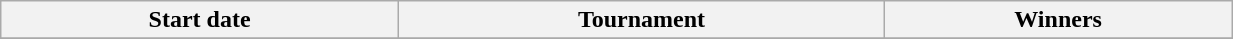<table class="wikitable unsortable" width=65%: style="white-space:nowrap; text-align:center;">
<tr>
<th>Start date</th>
<th>Tournament</th>
<th>Winners</th>
</tr>
<tr>
</tr>
</table>
